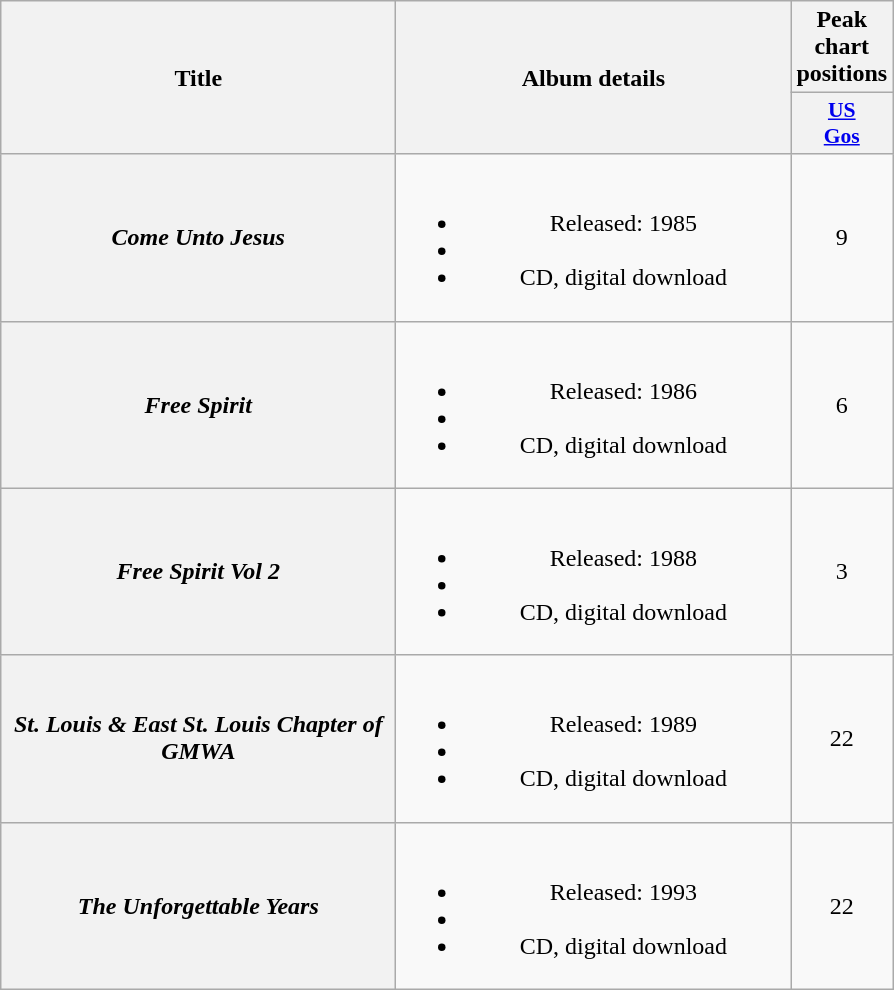<table class="wikitable plainrowheaders" style="text-align:center;">
<tr>
<th scope="col" rowspan="2" style="width:16em;">Title</th>
<th scope="col" rowspan="2" style="width:16em;">Album details</th>
<th scope="col" colspan="1">Peak chart positions</th>
</tr>
<tr>
<th style="width:3em; font-size:90%"><a href='#'>US<br>Gos</a></th>
</tr>
<tr>
<th scope="row"><em>Come Unto Jesus</em></th>
<td><br><ul><li>Released: 1985</li><li></li><li>CD, digital download</li></ul></td>
<td>9</td>
</tr>
<tr>
<th scope="row"><em>Free Spirit</em></th>
<td><br><ul><li>Released: 1986</li><li></li><li>CD, digital download</li></ul></td>
<td>6</td>
</tr>
<tr>
<th scope="row"><em>Free Spirit Vol 2</em></th>
<td><br><ul><li>Released: 1988</li><li></li><li>CD, digital download</li></ul></td>
<td>3</td>
</tr>
<tr>
<th scope="row"><em>St. Louis & East St. Louis Chapter of GMWA</em></th>
<td><br><ul><li>Released: 1989</li><li></li><li>CD, digital download</li></ul></td>
<td>22</td>
</tr>
<tr>
<th scope="row"><em>The Unforgettable Years</em></th>
<td><br><ul><li>Released: 1993</li><li></li><li>CD, digital download</li></ul></td>
<td>22</td>
</tr>
</table>
